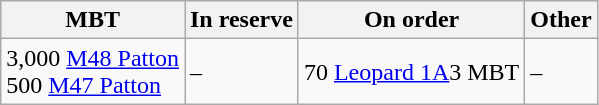<table class="wikitable">
<tr>
<th>MBT</th>
<th>In reserve</th>
<th>On order</th>
<th>Other</th>
</tr>
<tr>
<td>3,000  <a href='#'>M48 Patton</a> <br>500  <a href='#'>M47 Patton</a></td>
<td>–</td>
<td>70  <a href='#'>Leopard 1A</a>3 MBT</td>
<td>–</td>
</tr>
</table>
